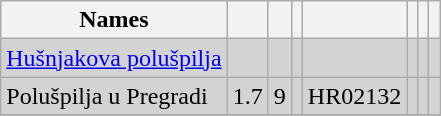<table class="wikitable sortable sticky-header">
<tr>
<th>Names</th>
<th></th>
<th></th>
<th></th>
<th></th>
<th></th>
<th></th>
<th></th>
</tr>
<tr bgcolor="LightGray">
<td><a href='#'>Hušnjakova polušpilja</a></td>
<td></td>
<td></td>
<td></td>
<td></td>
<td></td>
<td></td>
<td></td>
</tr>
<tr bgcolor="LightGray">
<td>Polušpilja u Pregradi</td>
<td>1.7</td>
<td>9</td>
<td></td>
<td>HR02132</td>
<td></td>
<td></td>
<td></td>
</tr>
<tr>
</tr>
</table>
